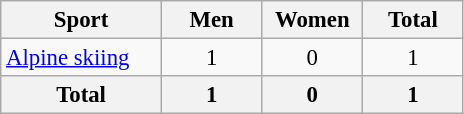<table class="wikitable" style="text-align:center; font-size: 95%">
<tr>
<th width=100>Sport</th>
<th width=60>Men</th>
<th width=60>Women</th>
<th width=60>Total</th>
</tr>
<tr>
<td align=left><a href='#'>Alpine skiing</a></td>
<td>1</td>
<td>0</td>
<td>1</td>
</tr>
<tr>
<th>Total</th>
<th>1</th>
<th>0</th>
<th>1</th>
</tr>
</table>
